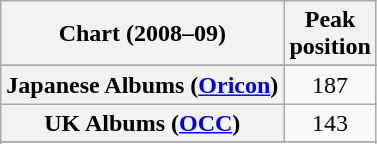<table class="wikitable sortable plainrowheaders" style="text-align:center;">
<tr>
<th>Chart (2008–09)</th>
<th>Peak<br>position</th>
</tr>
<tr>
</tr>
<tr>
</tr>
<tr>
<th scope="row">Japanese Albums (<a href='#'>Oricon</a>)</th>
<td>187</td>
</tr>
<tr>
<th scope="row">UK Albums (<a href='#'>OCC</a>)</th>
<td>143</td>
</tr>
<tr>
</tr>
<tr>
</tr>
<tr>
</tr>
</table>
